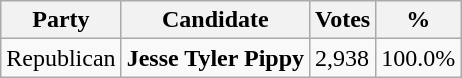<table class="wikitable">
<tr>
<th>Party</th>
<th>Candidate</th>
<th>Votes</th>
<th>%</th>
</tr>
<tr>
<td>Republican</td>
<td><strong>Jesse Tyler Pippy</strong></td>
<td>2,938</td>
<td>100.0%</td>
</tr>
</table>
